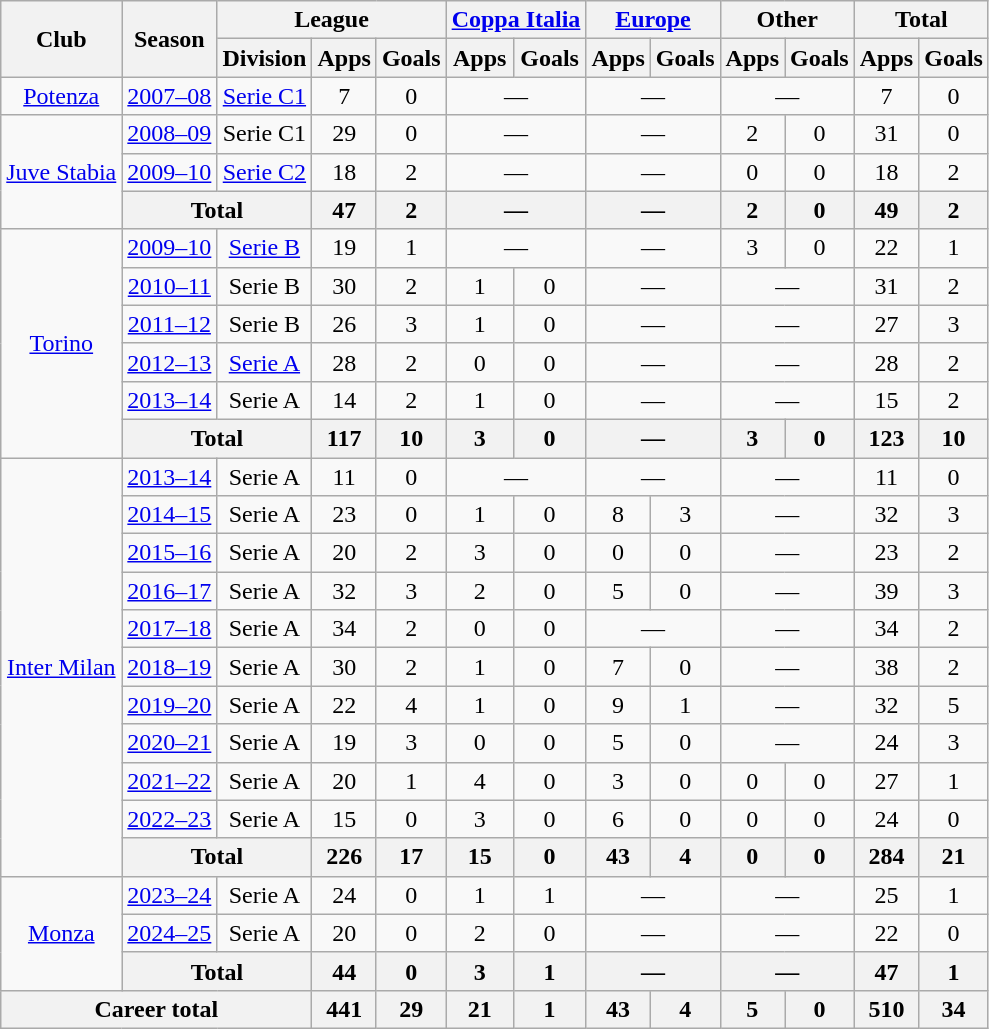<table class="wikitable" style="text-align: center;">
<tr>
<th rowspan="2">Club</th>
<th rowspan="2">Season</th>
<th colspan="3">League</th>
<th colspan="2"><a href='#'>Coppa Italia</a></th>
<th colspan="2"><a href='#'>Europe</a></th>
<th colspan="2">Other</th>
<th colspan="2">Total</th>
</tr>
<tr>
<th>Division</th>
<th>Apps</th>
<th>Goals</th>
<th>Apps</th>
<th>Goals</th>
<th>Apps</th>
<th>Goals</th>
<th>Apps</th>
<th>Goals</th>
<th>Apps</th>
<th>Goals</th>
</tr>
<tr>
<td><a href='#'>Potenza</a></td>
<td><a href='#'>2007–08</a></td>
<td><a href='#'>Serie C1</a></td>
<td>7</td>
<td>0</td>
<td colspan="2">—</td>
<td colspan="2">—</td>
<td colspan="2">—</td>
<td>7</td>
<td>0</td>
</tr>
<tr>
<td rowspan="3"><a href='#'>Juve Stabia</a></td>
<td><a href='#'>2008–09</a></td>
<td>Serie C1</td>
<td>29</td>
<td>0</td>
<td colspan="2">—</td>
<td colspan="2">—</td>
<td>2</td>
<td>0</td>
<td>31</td>
<td>0</td>
</tr>
<tr>
<td><a href='#'>2009–10</a></td>
<td><a href='#'>Serie C2</a></td>
<td>18</td>
<td>2</td>
<td colspan="2">—</td>
<td colspan="2">—</td>
<td>0</td>
<td>0</td>
<td>18</td>
<td>2</td>
</tr>
<tr>
<th colspan="2">Total</th>
<th>47</th>
<th>2</th>
<th colspan="2">—</th>
<th colspan="2">—</th>
<th>2</th>
<th>0</th>
<th>49</th>
<th>2</th>
</tr>
<tr>
<td rowspan="6" valign="center"><a href='#'>Torino</a></td>
<td><a href='#'>2009–10</a></td>
<td><a href='#'>Serie B</a></td>
<td>19</td>
<td>1</td>
<td colspan="2">—</td>
<td colspan="2">—</td>
<td>3</td>
<td>0</td>
<td>22</td>
<td>1</td>
</tr>
<tr>
<td><a href='#'>2010–11</a></td>
<td>Serie B</td>
<td>30</td>
<td>2</td>
<td>1</td>
<td>0</td>
<td colspan="2">—</td>
<td colspan="2">—</td>
<td>31</td>
<td>2</td>
</tr>
<tr>
<td><a href='#'>2011–12</a></td>
<td>Serie B</td>
<td>26</td>
<td>3</td>
<td>1</td>
<td>0</td>
<td colspan="2">—</td>
<td colspan="2">—</td>
<td>27</td>
<td>3</td>
</tr>
<tr>
<td><a href='#'>2012–13</a></td>
<td><a href='#'>Serie A</a></td>
<td>28</td>
<td>2</td>
<td>0</td>
<td>0</td>
<td colspan="2">—</td>
<td colspan="2">—</td>
<td>28</td>
<td>2</td>
</tr>
<tr>
<td><a href='#'>2013–14</a></td>
<td>Serie A</td>
<td>14</td>
<td>2</td>
<td>1</td>
<td>0</td>
<td colspan="2">—</td>
<td colspan="2">—</td>
<td>15</td>
<td>2</td>
</tr>
<tr>
<th colspan="2">Total</th>
<th>117</th>
<th>10</th>
<th>3</th>
<th>0</th>
<th colspan="2">—</th>
<th>3</th>
<th>0</th>
<th>123</th>
<th>10</th>
</tr>
<tr>
<td rowspan="11" valign="center"><a href='#'>Inter Milan</a></td>
<td><a href='#'>2013–14</a></td>
<td>Serie A</td>
<td>11</td>
<td>0</td>
<td colspan="2">—</td>
<td colspan="2">—</td>
<td colspan="2">—</td>
<td>11</td>
<td>0</td>
</tr>
<tr>
<td><a href='#'>2014–15</a></td>
<td>Serie A</td>
<td>23</td>
<td>0</td>
<td>1</td>
<td>0</td>
<td>8</td>
<td>3</td>
<td colspan="2">—</td>
<td>32</td>
<td>3</td>
</tr>
<tr>
<td><a href='#'>2015–16</a></td>
<td>Serie A</td>
<td>20</td>
<td>2</td>
<td>3</td>
<td>0</td>
<td>0</td>
<td>0</td>
<td colspan="2">—</td>
<td>23</td>
<td>2</td>
</tr>
<tr>
<td><a href='#'>2016–17</a></td>
<td>Serie A</td>
<td>32</td>
<td>3</td>
<td>2</td>
<td>0</td>
<td>5</td>
<td>0</td>
<td colspan="2">—</td>
<td>39</td>
<td>3</td>
</tr>
<tr>
<td><a href='#'>2017–18</a></td>
<td>Serie A</td>
<td>34</td>
<td>2</td>
<td>0</td>
<td>0</td>
<td colspan="2">—</td>
<td colspan="2">—</td>
<td>34</td>
<td>2</td>
</tr>
<tr>
<td><a href='#'>2018–19</a></td>
<td>Serie A</td>
<td>30</td>
<td>2</td>
<td>1</td>
<td>0</td>
<td>7</td>
<td>0</td>
<td colspan="2">—</td>
<td>38</td>
<td>2</td>
</tr>
<tr>
<td><a href='#'>2019–20</a></td>
<td>Serie A</td>
<td>22</td>
<td>4</td>
<td>1</td>
<td>0</td>
<td>9</td>
<td>1</td>
<td colspan="2">—</td>
<td>32</td>
<td>5</td>
</tr>
<tr>
<td><a href='#'>2020–21</a></td>
<td>Serie A</td>
<td>19</td>
<td>3</td>
<td>0</td>
<td>0</td>
<td>5</td>
<td>0</td>
<td colspan="2">—</td>
<td>24</td>
<td>3</td>
</tr>
<tr>
<td><a href='#'>2021–22</a></td>
<td>Serie A</td>
<td>20</td>
<td>1</td>
<td>4</td>
<td>0</td>
<td>3</td>
<td>0</td>
<td>0</td>
<td>0</td>
<td>27</td>
<td>1</td>
</tr>
<tr>
<td><a href='#'>2022–23</a></td>
<td>Serie A</td>
<td>15</td>
<td>0</td>
<td>3</td>
<td>0</td>
<td>6</td>
<td>0</td>
<td>0</td>
<td>0</td>
<td>24</td>
<td>0</td>
</tr>
<tr>
<th colspan="2">Total</th>
<th>226</th>
<th>17</th>
<th>15</th>
<th>0</th>
<th>43</th>
<th>4</th>
<th>0</th>
<th>0</th>
<th>284</th>
<th>21</th>
</tr>
<tr>
<td rowspan="3"><a href='#'>Monza</a></td>
<td><a href='#'>2023–24</a></td>
<td>Serie A</td>
<td>24</td>
<td>0</td>
<td>1</td>
<td>1</td>
<td colspan="2">—</td>
<td colspan="2">—</td>
<td>25</td>
<td>1</td>
</tr>
<tr>
<td><a href='#'>2024–25</a></td>
<td>Serie A</td>
<td>20</td>
<td>0</td>
<td>2</td>
<td>0</td>
<td colspan="2">—</td>
<td colspan="2">—</td>
<td>22</td>
<td>0</td>
</tr>
<tr>
<th colspan="2">Total</th>
<th>44</th>
<th>0</th>
<th>3</th>
<th>1</th>
<th colspan="2">—</th>
<th colspan="2">—</th>
<th>47</th>
<th>1</th>
</tr>
<tr>
<th colspan="3">Career total</th>
<th>441</th>
<th>29</th>
<th>21</th>
<th>1</th>
<th>43</th>
<th>4</th>
<th>5</th>
<th>0</th>
<th>510</th>
<th>34</th>
</tr>
</table>
